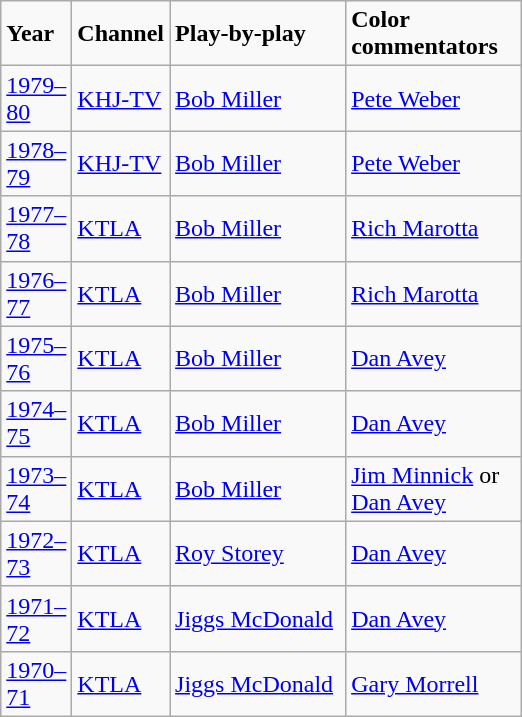<table class="wikitable">
<tr>
<td width="40"><strong>Year</strong></td>
<td width="40"><strong>Channel</strong></td>
<td width="110"><strong>Play-by-play</strong></td>
<td width="110"><strong>Color commentators</strong></td>
</tr>
<tr>
<td><a href='#'>1979–80</a></td>
<td><a href='#'>KHJ-TV</a></td>
<td><a href='#'>Bob Miller</a></td>
<td><a href='#'>Pete Weber</a></td>
</tr>
<tr>
<td><a href='#'>1978–79</a></td>
<td><a href='#'>KHJ-TV</a></td>
<td><a href='#'>Bob Miller</a></td>
<td><a href='#'>Pete Weber</a></td>
</tr>
<tr>
<td><a href='#'>1977–78</a></td>
<td><a href='#'>KTLA</a></td>
<td><a href='#'>Bob Miller</a></td>
<td><a href='#'>Rich Marotta</a></td>
</tr>
<tr>
<td><a href='#'>1976–77</a></td>
<td><a href='#'>KTLA</a></td>
<td><a href='#'>Bob Miller</a></td>
<td><a href='#'>Rich Marotta</a></td>
</tr>
<tr>
<td><a href='#'>1975–76</a></td>
<td><a href='#'>KTLA</a></td>
<td><a href='#'>Bob Miller</a></td>
<td><a href='#'>Dan Avey</a></td>
</tr>
<tr>
<td><a href='#'>1974–75</a></td>
<td><a href='#'>KTLA</a></td>
<td><a href='#'>Bob Miller</a></td>
<td><a href='#'>Dan Avey</a></td>
</tr>
<tr>
<td><a href='#'>1973–74</a></td>
<td><a href='#'>KTLA</a></td>
<td><a href='#'>Bob Miller</a></td>
<td><a href='#'>Jim Minnick</a> or <a href='#'>Dan Avey</a></td>
</tr>
<tr>
<td><a href='#'>1972–73</a></td>
<td><a href='#'>KTLA</a></td>
<td><a href='#'>Roy Storey</a></td>
<td><a href='#'>Dan Avey</a></td>
</tr>
<tr>
<td><a href='#'>1971–72</a></td>
<td><a href='#'>KTLA</a></td>
<td><a href='#'>Jiggs McDonald</a></td>
<td><a href='#'>Dan Avey</a></td>
</tr>
<tr>
<td><a href='#'>1970–71</a></td>
<td><a href='#'>KTLA</a></td>
<td><a href='#'>Jiggs McDonald</a></td>
<td><a href='#'>Gary Morrell</a></td>
</tr>
</table>
